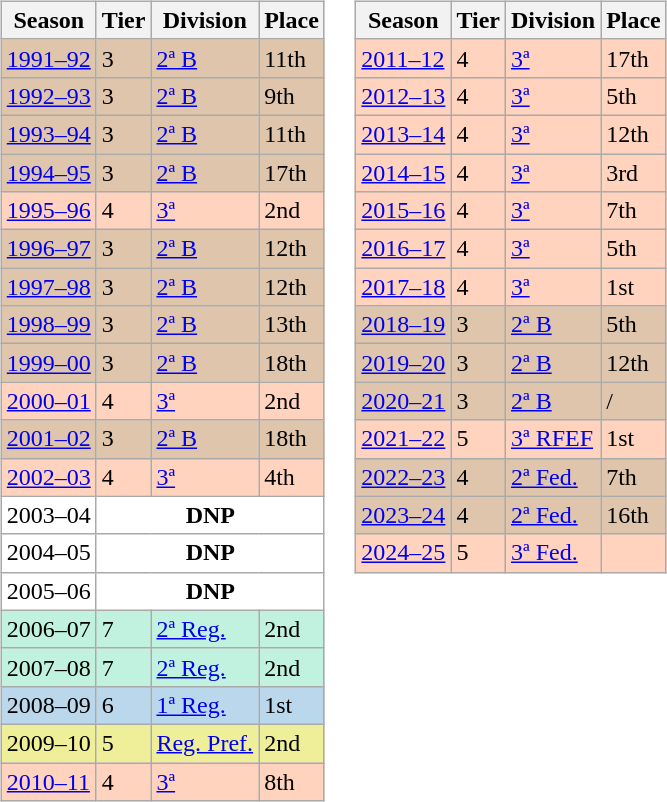<table>
<tr>
<td valign="top" width=0%><br><table class="wikitable">
<tr style="background:#f0f6fa;">
<th>Season</th>
<th>Tier</th>
<th>Division</th>
<th>Place</th>
</tr>
<tr>
<td style="background:#DEC5AB;"><a href='#'>1991–92</a></td>
<td style="background:#DEC5AB;">3</td>
<td style="background:#DEC5AB;"><a href='#'>2ª B</a></td>
<td style="background:#DEC5AB;">11th</td>
</tr>
<tr>
<td style="background:#DEC5AB;"><a href='#'>1992–93</a></td>
<td style="background:#DEC5AB;">3</td>
<td style="background:#DEC5AB;"><a href='#'>2ª B</a></td>
<td style="background:#DEC5AB;">9th</td>
</tr>
<tr>
<td style="background:#DEC5AB;"><a href='#'>1993–94</a></td>
<td style="background:#DEC5AB;">3</td>
<td style="background:#DEC5AB;"><a href='#'>2ª B</a></td>
<td style="background:#DEC5AB;">11th</td>
</tr>
<tr>
<td style="background:#DEC5AB;"><a href='#'>1994–95</a></td>
<td style="background:#DEC5AB;">3</td>
<td style="background:#DEC5AB;"><a href='#'>2ª B</a></td>
<td style="background:#DEC5AB;">17th</td>
</tr>
<tr>
<td style="background:#FFD3BD;"><a href='#'>1995–96</a></td>
<td style="background:#FFD3BD;">4</td>
<td style="background:#FFD3BD;"><a href='#'>3ª</a></td>
<td style="background:#FFD3BD;">2nd</td>
</tr>
<tr>
<td style="background:#DEC5AB;"><a href='#'>1996–97</a></td>
<td style="background:#DEC5AB;">3</td>
<td style="background:#DEC5AB;"><a href='#'>2ª B</a></td>
<td style="background:#DEC5AB;">12th</td>
</tr>
<tr>
<td style="background:#DEC5AB;"><a href='#'>1997–98</a></td>
<td style="background:#DEC5AB;">3</td>
<td style="background:#DEC5AB;"><a href='#'>2ª B</a></td>
<td style="background:#DEC5AB;">12th</td>
</tr>
<tr>
<td style="background:#DEC5AB;"><a href='#'>1998–99</a></td>
<td style="background:#DEC5AB;">3</td>
<td style="background:#DEC5AB;"><a href='#'>2ª B</a></td>
<td style="background:#DEC5AB;">13th</td>
</tr>
<tr>
<td style="background:#DEC5AB;"><a href='#'>1999–00</a></td>
<td style="background:#DEC5AB;">3</td>
<td style="background:#DEC5AB;"><a href='#'>2ª B</a></td>
<td style="background:#DEC5AB;">18th</td>
</tr>
<tr>
<td style="background:#FFD3BD;"><a href='#'>2000–01</a></td>
<td style="background:#FFD3BD;">4</td>
<td style="background:#FFD3BD;"><a href='#'>3ª</a></td>
<td style="background:#FFD3BD;">2nd</td>
</tr>
<tr>
<td style="background:#DEC5AB;"><a href='#'>2001–02</a></td>
<td style="background:#DEC5AB;">3</td>
<td style="background:#DEC5AB;"><a href='#'>2ª B</a></td>
<td style="background:#DEC5AB;">18th</td>
</tr>
<tr>
<td style="background:#FFD3BD;"><a href='#'>2002–03</a></td>
<td style="background:#FFD3BD;">4</td>
<td style="background:#FFD3BD;"><a href='#'>3ª</a></td>
<td style="background:#FFD3BD;">4th</td>
</tr>
<tr>
<td style="background:#FFFFFF;">2003–04</td>
<th style="background:#FFFFFF;" colspan="3">DNP</th>
</tr>
<tr>
<td style="background:#FFFFFF;">2004–05</td>
<th style="background:#FFFFFF;" colspan="3">DNP</th>
</tr>
<tr>
<td style="background:#FFFFFF;">2005–06</td>
<th style="background:#FFFFFF;" colspan="3">DNP</th>
</tr>
<tr>
<td style="background:#C0F2DF;">2006–07</td>
<td style="background:#C0F2DF;">7</td>
<td style="background:#C0F2DF;"><a href='#'>2ª Reg.</a></td>
<td style="background:#C0F2DF;">2nd</td>
</tr>
<tr>
<td style="background:#C0F2DF;">2007–08</td>
<td style="background:#C0F2DF;">7</td>
<td style="background:#C0F2DF;"><a href='#'>2ª Reg.</a></td>
<td style="background:#C0F2DF;">2nd</td>
</tr>
<tr>
<td style="background:#BBD7EC;">2008–09</td>
<td style="background:#BBD7EC;">6</td>
<td style="background:#BBD7EC;"><a href='#'>1ª Reg.</a></td>
<td style="background:#BBD7EC;">1st</td>
</tr>
<tr>
<td style="background:#EFEF99;">2009–10</td>
<td style="background:#EFEF99;">5</td>
<td style="background:#EFEF99;"><a href='#'>Reg. Pref.</a></td>
<td style="background:#EFEF99;">2nd</td>
</tr>
<tr>
<td style="background:#FFD3BD;"><a href='#'>2010–11</a></td>
<td style="background:#FFD3BD;">4</td>
<td style="background:#FFD3BD;"><a href='#'>3ª</a></td>
<td style="background:#FFD3BD;">8th</td>
</tr>
</table>
</td>
<td valign="top" width=0%><br><table class="wikitable">
<tr style="background:#f0f6fa;">
<th>Season</th>
<th>Tier</th>
<th>Division</th>
<th>Place</th>
</tr>
<tr>
<td style="background:#FFD3BD;"><a href='#'>2011–12</a></td>
<td style="background:#FFD3BD;">4</td>
<td style="background:#FFD3BD;"><a href='#'>3ª</a></td>
<td style="background:#FFD3BD;">17th</td>
</tr>
<tr>
<td style="background:#FFD3BD;"><a href='#'>2012–13</a></td>
<td style="background:#FFD3BD;">4</td>
<td style="background:#FFD3BD;"><a href='#'>3ª</a></td>
<td style="background:#FFD3BD;">5th</td>
</tr>
<tr>
<td style="background:#FFD3BD;"><a href='#'>2013–14</a></td>
<td style="background:#FFD3BD;">4</td>
<td style="background:#FFD3BD;"><a href='#'>3ª</a></td>
<td style="background:#FFD3BD;">12th</td>
</tr>
<tr>
<td style="background:#FFD3BD;"><a href='#'>2014–15</a></td>
<td style="background:#FFD3BD;">4</td>
<td style="background:#FFD3BD;"><a href='#'>3ª</a></td>
<td style="background:#FFD3BD;">3rd</td>
</tr>
<tr>
<td style="background:#FFD3BD;"><a href='#'>2015–16</a></td>
<td style="background:#FFD3BD;">4</td>
<td style="background:#FFD3BD;"><a href='#'>3ª</a></td>
<td style="background:#FFD3BD;">7th</td>
</tr>
<tr>
<td style="background:#FFD3BD;"><a href='#'>2016–17</a></td>
<td style="background:#FFD3BD;">4</td>
<td style="background:#FFD3BD;"><a href='#'>3ª</a></td>
<td style="background:#FFD3BD;">5th</td>
</tr>
<tr>
<td style="background:#FFD3BD;"><a href='#'>2017–18</a></td>
<td style="background:#FFD3BD;">4</td>
<td style="background:#FFD3BD;"><a href='#'>3ª</a></td>
<td style="background:#FFD3BD;">1st</td>
</tr>
<tr>
<td style="background:#DEC5AB;"><a href='#'>2018–19</a></td>
<td style="background:#DEC5AB;">3</td>
<td style="background:#DEC5AB;"><a href='#'>2ª B</a></td>
<td style="background:#DEC5AB;">5th</td>
</tr>
<tr>
<td style="background:#DEC5AB;"><a href='#'>2019–20</a></td>
<td style="background:#DEC5AB;">3</td>
<td style="background:#DEC5AB;"><a href='#'>2ª B</a></td>
<td style="background:#DEC5AB;">12th</td>
</tr>
<tr>
<td style="background:#DEC5AB;"><a href='#'>2020–21</a></td>
<td style="background:#DEC5AB;">3</td>
<td style="background:#DEC5AB;"><a href='#'>2ª B</a></td>
<td style="background:#DEC5AB;"> / </td>
</tr>
<tr>
<td style="background:#FFD3BD;"><a href='#'>2021–22</a></td>
<td style="background:#FFD3BD;">5</td>
<td style="background:#FFD3BD;"><a href='#'>3ª RFEF</a></td>
<td style="background:#FFD3BD;">1st</td>
</tr>
<tr>
<td style="background:#DEC5AB;"><a href='#'>2022–23</a></td>
<td style="background:#DEC5AB;">4</td>
<td style="background:#DEC5AB;"><a href='#'>2ª Fed.</a></td>
<td style="background:#DEC5AB;">7th</td>
</tr>
<tr>
<td style="background:#DEC5AB;"><a href='#'>2023–24</a></td>
<td style="background:#DEC5AB;">4</td>
<td style="background:#DEC5AB;"><a href='#'>2ª Fed.</a></td>
<td style="background:#DEC5AB;">16th</td>
</tr>
<tr>
<td style="background:#FFD3BD;"><a href='#'>2024–25</a></td>
<td style="background:#FFD3BD;">5</td>
<td style="background:#FFD3BD;"><a href='#'>3ª Fed.</a></td>
<td style="background:#FFD3BD;"></td>
</tr>
</table>
</td>
</tr>
</table>
